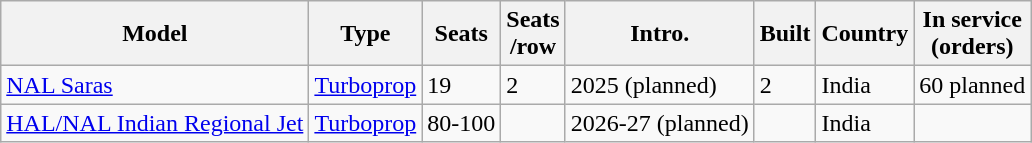<table class="wikitable sortable">
<tr>
<th>Model</th>
<th>Type</th>
<th data-sort-type="number">Seats</th>
<th data-sort-type="number">Seats<br>/row</th>
<th data-sort-type="number">Intro.</th>
<th data-sort-type="number">Built</th>
<th>Country</th>
<th data-sort-type="number">In service<br>(orders)</th>
</tr>
<tr>
<td><a href='#'>NAL Saras</a></td>
<td><a href='#'>Turboprop</a></td>
<td>19</td>
<td>2</td>
<td>2025 (planned)</td>
<td>2</td>
<td>India</td>
<td>60 planned</td>
</tr>
<tr>
<td><a href='#'>HAL/NAL Indian Regional Jet</a></td>
<td><a href='#'>Turboprop</a></td>
<td>80-100</td>
<td></td>
<td>2026-27 (planned)</td>
<td></td>
<td>India</td>
<td></td>
</tr>
</table>
